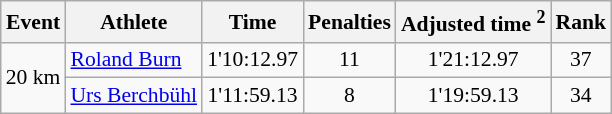<table class="wikitable" style="font-size:90%">
<tr>
<th>Event</th>
<th>Athlete</th>
<th>Time</th>
<th>Penalties</th>
<th>Adjusted time <sup>2</sup></th>
<th>Rank</th>
</tr>
<tr>
<td rowspan="2">20 km</td>
<td><a href='#'>Roland Burn</a></td>
<td align="center">1'10:12.97</td>
<td align="center">11</td>
<td align="center">1'21:12.97</td>
<td align="center">37</td>
</tr>
<tr>
<td><a href='#'>Urs Berchbühl</a></td>
<td align="center">1'11:59.13</td>
<td align="center">8</td>
<td align="center">1'19:59.13</td>
<td align="center">34</td>
</tr>
</table>
